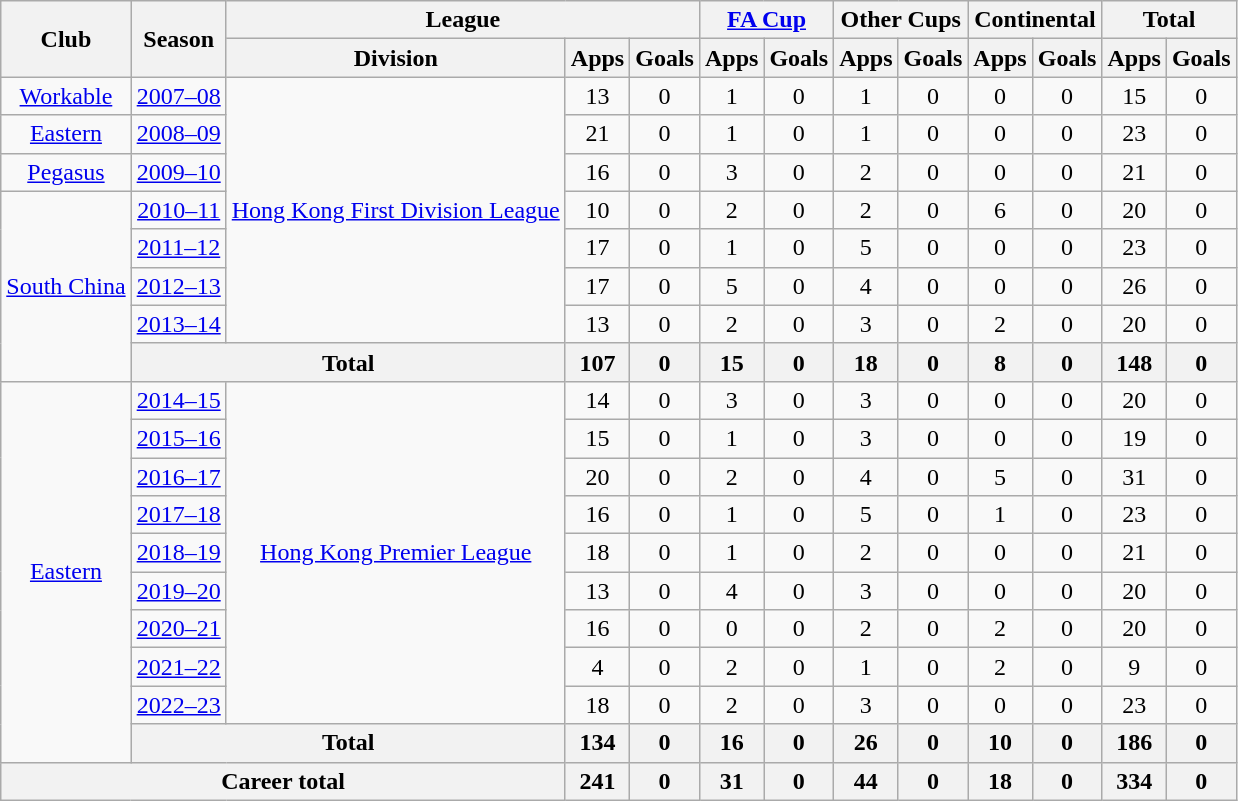<table class="wikitable" style="text-align: center">
<tr>
<th rowspan="2">Club</th>
<th rowspan="2">Season</th>
<th colspan="3">League</th>
<th colspan="2"><a href='#'>FA Cup</a></th>
<th colspan="2">Other Cups</th>
<th colspan="2">Continental</th>
<th colspan="2">Total</th>
</tr>
<tr>
<th>Division</th>
<th>Apps</th>
<th>Goals</th>
<th>Apps</th>
<th>Goals</th>
<th>Apps</th>
<th>Goals</th>
<th>Apps</th>
<th>Goals</th>
<th>Apps</th>
<th>Goals</th>
</tr>
<tr>
<td><a href='#'>Workable</a></td>
<td><a href='#'>2007–08</a></td>
<td rowspan="7"><a href='#'>Hong Kong First Division League</a></td>
<td>13</td>
<td>0</td>
<td>1</td>
<td>0</td>
<td>1</td>
<td>0</td>
<td>0</td>
<td>0</td>
<td>15</td>
<td>0</td>
</tr>
<tr>
<td><a href='#'>Eastern</a></td>
<td><a href='#'>2008–09</a></td>
<td>21</td>
<td>0</td>
<td>1</td>
<td>0</td>
<td>1</td>
<td>0</td>
<td>0</td>
<td>0</td>
<td>23</td>
<td>0</td>
</tr>
<tr>
<td><a href='#'>Pegasus</a></td>
<td><a href='#'>2009–10</a></td>
<td>16</td>
<td>0</td>
<td>3</td>
<td>0</td>
<td>2</td>
<td>0</td>
<td>0</td>
<td>0</td>
<td>21</td>
<td>0</td>
</tr>
<tr>
<td rowspan="5"><a href='#'>South China</a></td>
<td><a href='#'>2010–11</a></td>
<td>10</td>
<td>0</td>
<td>2</td>
<td>0</td>
<td>2</td>
<td>0</td>
<td>6</td>
<td>0</td>
<td>20</td>
<td>0</td>
</tr>
<tr>
<td><a href='#'>2011–12</a></td>
<td>17</td>
<td>0</td>
<td>1</td>
<td>0</td>
<td>5</td>
<td>0</td>
<td>0</td>
<td>0</td>
<td>23</td>
<td>0</td>
</tr>
<tr>
<td><a href='#'>2012–13</a></td>
<td>17</td>
<td>0</td>
<td>5</td>
<td>0</td>
<td>4</td>
<td>0</td>
<td>0</td>
<td>0</td>
<td>26</td>
<td>0</td>
</tr>
<tr>
<td><a href='#'>2013–14</a></td>
<td>13</td>
<td>0</td>
<td>2</td>
<td>0</td>
<td>3</td>
<td>0</td>
<td>2</td>
<td>0</td>
<td>20</td>
<td>0</td>
</tr>
<tr>
<th colspan="2">Total</th>
<th>107</th>
<th>0</th>
<th>15</th>
<th>0</th>
<th>18</th>
<th>0</th>
<th>8</th>
<th>0</th>
<th>148</th>
<th>0</th>
</tr>
<tr>
<td rowspan="10"><a href='#'>Eastern</a></td>
<td><a href='#'>2014–15</a></td>
<td rowspan="9"><a href='#'>Hong Kong Premier League</a></td>
<td>14</td>
<td>0</td>
<td>3</td>
<td>0</td>
<td>3</td>
<td>0</td>
<td>0</td>
<td>0</td>
<td>20</td>
<td>0</td>
</tr>
<tr>
<td><a href='#'>2015–16</a></td>
<td>15</td>
<td>0</td>
<td>1</td>
<td>0</td>
<td>3</td>
<td>0</td>
<td>0</td>
<td>0</td>
<td>19</td>
<td>0</td>
</tr>
<tr>
<td><a href='#'>2016–17</a></td>
<td>20</td>
<td>0</td>
<td>2</td>
<td>0</td>
<td>4</td>
<td>0</td>
<td>5</td>
<td>0</td>
<td>31</td>
<td>0</td>
</tr>
<tr>
<td><a href='#'>2017–18</a></td>
<td>16</td>
<td>0</td>
<td>1</td>
<td>0</td>
<td>5</td>
<td>0</td>
<td>1</td>
<td>0</td>
<td>23</td>
<td>0</td>
</tr>
<tr>
<td><a href='#'>2018–19</a></td>
<td>18</td>
<td>0</td>
<td>1</td>
<td>0</td>
<td>2</td>
<td>0</td>
<td>0</td>
<td>0</td>
<td>21</td>
<td>0</td>
</tr>
<tr>
<td><a href='#'>2019–20</a></td>
<td>13</td>
<td>0</td>
<td>4</td>
<td>0</td>
<td>3</td>
<td>0</td>
<td>0</td>
<td>0</td>
<td>20</td>
<td>0</td>
</tr>
<tr>
<td><a href='#'>2020–21</a></td>
<td>16</td>
<td>0</td>
<td>0</td>
<td>0</td>
<td>2</td>
<td>0</td>
<td>2</td>
<td>0</td>
<td>20</td>
<td>0</td>
</tr>
<tr>
<td><a href='#'>2021–22</a></td>
<td>4</td>
<td>0</td>
<td>2</td>
<td>0</td>
<td>1</td>
<td>0</td>
<td>2</td>
<td>0</td>
<td>9</td>
<td>0</td>
</tr>
<tr>
<td><a href='#'>2022–23</a></td>
<td>18</td>
<td>0</td>
<td>2</td>
<td>0</td>
<td>3</td>
<td>0</td>
<td>0</td>
<td>0</td>
<td>23</td>
<td>0</td>
</tr>
<tr>
<th colspan="2">Total</th>
<th>134</th>
<th>0</th>
<th>16</th>
<th>0</th>
<th>26</th>
<th>0</th>
<th>10</th>
<th>0</th>
<th>186</th>
<th>0</th>
</tr>
<tr>
<th colspan="3">Career total</th>
<th>241</th>
<th>0</th>
<th>31</th>
<th>0</th>
<th>44</th>
<th>0</th>
<th>18</th>
<th>0</th>
<th>334</th>
<th>0</th>
</tr>
</table>
